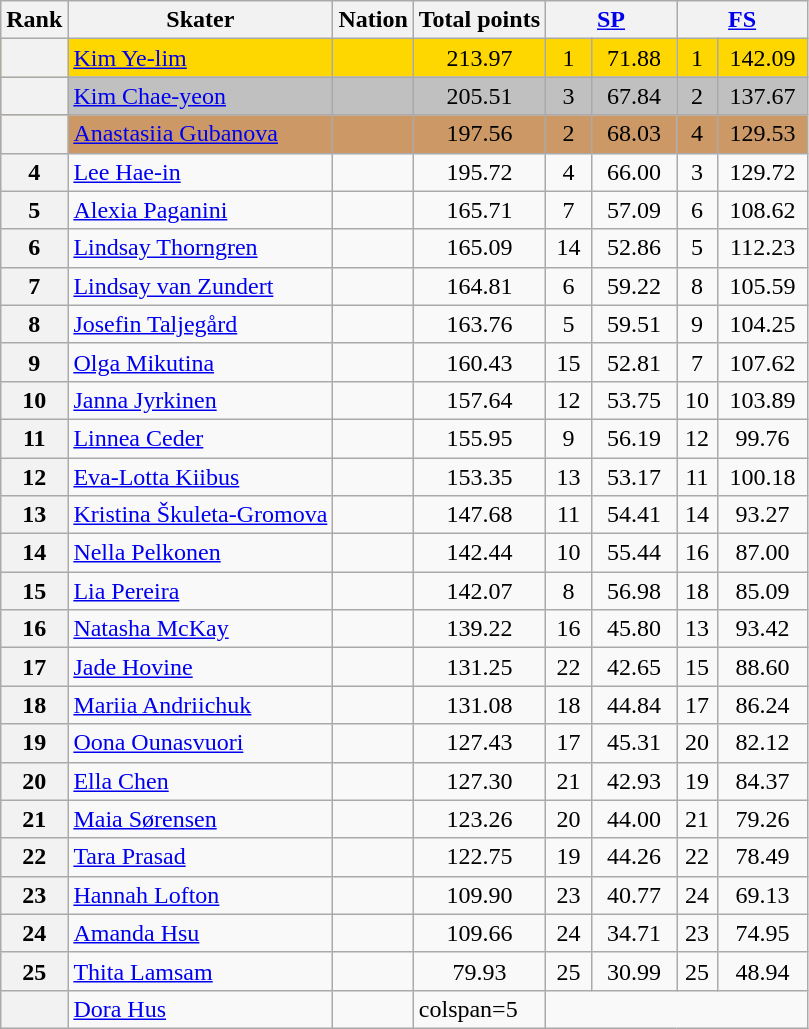<table class="wikitable sortable" style="text-align:left">
<tr>
<th scope="col">Rank</th>
<th scope="col">Skater</th>
<th scope="col">Nation</th>
<th scope="col">Total points</th>
<th scope="col" colspan="2" width="80px"><a href='#'>SP</a></th>
<th scope="col" colspan="2" width="80px"><a href='#'>FS</a></th>
</tr>
<tr bgcolor="gold">
<th scope="row"></th>
<td><a href='#'>Kim Ye-lim</a></td>
<td></td>
<td align="center">213.97</td>
<td align="center">1</td>
<td align="center">71.88</td>
<td align="center">1</td>
<td align="center">142.09</td>
</tr>
<tr bgcolor="silver">
<th scope="row"></th>
<td><a href='#'>Kim Chae-yeon</a></td>
<td></td>
<td align="center">205.51</td>
<td align="center">3</td>
<td align="center">67.84</td>
<td align="center">2</td>
<td align="center">137.67</td>
</tr>
<tr bgcolor="cc9966">
<th scope="row"></th>
<td><a href='#'>Anastasiia Gubanova</a></td>
<td></td>
<td align="center">197.56</td>
<td align="center">2</td>
<td align="center">68.03</td>
<td align="center">4</td>
<td align="center">129.53</td>
</tr>
<tr>
<th scope="row">4</th>
<td><a href='#'>Lee Hae-in</a></td>
<td></td>
<td align="center">195.72</td>
<td align="center">4</td>
<td align="center">66.00</td>
<td align="center">3</td>
<td align="center">129.72</td>
</tr>
<tr>
<th scope="row">5</th>
<td><a href='#'>Alexia Paganini</a></td>
<td></td>
<td align="center">165.71</td>
<td align="center">7</td>
<td align="center">57.09</td>
<td align="center">6</td>
<td align="center">108.62</td>
</tr>
<tr>
<th scope="row">6</th>
<td><a href='#'>Lindsay Thorngren</a></td>
<td></td>
<td align="center">165.09</td>
<td align="center">14</td>
<td align="center">52.86</td>
<td align="center">5</td>
<td align="center">112.23</td>
</tr>
<tr>
<th scope="row">7</th>
<td><a href='#'>Lindsay van Zundert</a></td>
<td></td>
<td align="center">164.81</td>
<td align="center">6</td>
<td align="center">59.22</td>
<td align="center">8</td>
<td align="center">105.59</td>
</tr>
<tr>
<th scope="row">8</th>
<td><a href='#'>Josefin Taljegård</a></td>
<td></td>
<td align="center">163.76</td>
<td align="center">5</td>
<td align="center">59.51</td>
<td align="center">9</td>
<td align="center">104.25</td>
</tr>
<tr>
<th scope="row">9</th>
<td><a href='#'>Olga Mikutina</a></td>
<td></td>
<td align="center">160.43</td>
<td align="center">15</td>
<td align="center">52.81</td>
<td align="center">7</td>
<td align="center">107.62</td>
</tr>
<tr>
<th scope="row">10</th>
<td><a href='#'>Janna Jyrkinen</a></td>
<td></td>
<td align="center">157.64</td>
<td align="center">12</td>
<td align="center">53.75</td>
<td align="center">10</td>
<td align="center">103.89</td>
</tr>
<tr>
<th scope="row">11</th>
<td><a href='#'>Linnea Ceder</a></td>
<td></td>
<td align="center">155.95</td>
<td align="center">9</td>
<td align="center">56.19</td>
<td align="center">12</td>
<td align="center">99.76</td>
</tr>
<tr>
<th scope="row">12</th>
<td><a href='#'>Eva-Lotta Kiibus</a></td>
<td></td>
<td align="center">153.35</td>
<td align="center">13</td>
<td align="center">53.17</td>
<td align="center">11</td>
<td align="center">100.18</td>
</tr>
<tr>
<th scope="row">13</th>
<td><a href='#'>Kristina Škuleta-Gromova</a></td>
<td></td>
<td align="center">147.68</td>
<td align="center">11</td>
<td align="center">54.41</td>
<td align="center">14</td>
<td align="center">93.27</td>
</tr>
<tr>
<th scope="row">14</th>
<td><a href='#'>Nella Pelkonen</a></td>
<td></td>
<td align="center">142.44</td>
<td align="center">10</td>
<td align="center">55.44</td>
<td align="center">16</td>
<td align="center">87.00</td>
</tr>
<tr>
<th scope="row">15</th>
<td><a href='#'>Lia Pereira</a></td>
<td></td>
<td align="center">142.07</td>
<td align="center">8</td>
<td align="center">56.98</td>
<td align="center">18</td>
<td align="center">85.09</td>
</tr>
<tr>
<th scope="row">16</th>
<td><a href='#'>Natasha McKay</a></td>
<td></td>
<td align="center">139.22</td>
<td align="center">16</td>
<td align="center">45.80</td>
<td align="center">13</td>
<td align="center">93.42</td>
</tr>
<tr>
<th scope="row">17</th>
<td><a href='#'>Jade Hovine</a></td>
<td></td>
<td align="center">131.25</td>
<td align="center">22</td>
<td align="center">42.65</td>
<td align="center">15</td>
<td align="center">88.60</td>
</tr>
<tr>
<th scope="row">18</th>
<td><a href='#'>Mariia Andriichuk</a></td>
<td></td>
<td align="center">131.08</td>
<td align="center">18</td>
<td align="center">44.84</td>
<td align="center">17</td>
<td align="center">86.24</td>
</tr>
<tr>
<th scope="row">19</th>
<td><a href='#'>Oona Ounasvuori</a></td>
<td></td>
<td align="center">127.43</td>
<td align="center">17</td>
<td align="center">45.31</td>
<td align="center">20</td>
<td align="center">82.12</td>
</tr>
<tr>
<th scope="row">20</th>
<td><a href='#'>Ella Chen</a></td>
<td></td>
<td align="center">127.30</td>
<td align="center">21</td>
<td align="center">42.93</td>
<td align="center">19</td>
<td align="center">84.37</td>
</tr>
<tr>
<th scope="row">21</th>
<td><a href='#'>Maia Sørensen</a></td>
<td></td>
<td align="center">123.26</td>
<td align="center">20</td>
<td align="center">44.00</td>
<td align="center">21</td>
<td align="center">79.26</td>
</tr>
<tr>
<th scope="row">22</th>
<td><a href='#'>Tara Prasad</a></td>
<td></td>
<td align="center">122.75</td>
<td align="center">19</td>
<td align="center">44.26</td>
<td align="center">22</td>
<td align="center">78.49</td>
</tr>
<tr>
<th scope="row">23</th>
<td><a href='#'>Hannah Lofton</a></td>
<td></td>
<td align="center">109.90</td>
<td align="center">23</td>
<td align="center">40.77</td>
<td align="center">24</td>
<td align="center">69.13</td>
</tr>
<tr>
<th scope="row">24</th>
<td><a href='#'>Amanda Hsu</a></td>
<td></td>
<td align="center">109.66</td>
<td align="center">24</td>
<td align="center">34.71</td>
<td align="center">23</td>
<td align="center">74.95</td>
</tr>
<tr>
<th scope="row">25</th>
<td><a href='#'>Thita Lamsam</a></td>
<td></td>
<td align="center">79.93</td>
<td align="center">25</td>
<td align="center">30.99</td>
<td align="center">25</td>
<td align="center">48.94</td>
</tr>
<tr>
<th scope="row"></th>
<td><a href='#'>Dora Hus</a></td>
<td></td>
<td>colspan=5 </td>
</tr>
</table>
